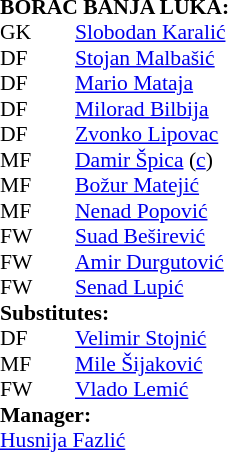<table style="font-size: 90%" cellspacing="0" cellpadding="0">
<tr>
<td colspan="4"><strong>BORAC BANJA LUKA:</strong></td>
</tr>
<tr>
<th width="25"></th>
<th width="25"></th>
<th width="200"></th>
<th></th>
</tr>
<tr>
<td>GK</td>
<td><strong></strong></td>
<td> <a href='#'>Slobodan Karalić</a></td>
</tr>
<tr>
<td>DF</td>
<td><strong></strong></td>
<td> <a href='#'>Stojan Malbašić</a></td>
</tr>
<tr>
<td>DF</td>
<td><strong></strong></td>
<td> <a href='#'>Mario Mataja</a></td>
</tr>
<tr>
<td>DF</td>
<td><strong></strong></td>
<td> <a href='#'>Milorad Bilbija</a></td>
</tr>
<tr>
<td>DF</td>
<td><strong></strong></td>
<td> <a href='#'>Zvonko Lipovac</a></td>
</tr>
<tr>
<td>MF</td>
<td><strong></strong></td>
<td> <a href='#'>Damir Špica</a> (<a href='#'>c</a>)</td>
</tr>
<tr>
<td>MF</td>
<td><strong></strong></td>
<td> <a href='#'>Božur Matejić</a></td>
</tr>
<tr>
<td>MF</td>
<td><strong></strong></td>
<td> <a href='#'>Nenad Popović</a></td>
</tr>
<tr>
<td>FW</td>
<td><strong></strong></td>
<td> <a href='#'>Suad Beširević</a></td>
</tr>
<tr>
<td>FW</td>
<td><strong></strong></td>
<td> <a href='#'>Amir Durgutović</a></td>
<td></td>
</tr>
<tr>
<td>FW</td>
<td><strong></strong></td>
<td> <a href='#'>Senad Lupić</a></td>
<td></td>
</tr>
<tr>
<td colspan=4><strong>Substitutes:</strong></td>
</tr>
<tr>
<td>DF</td>
<td><strong></strong></td>
<td> <a href='#'>Velimir Stojnić</a></td>
</tr>
<tr>
<td>MF</td>
<td><strong></strong></td>
<td> <a href='#'>Mile Šijaković</a></td>
<td></td>
</tr>
<tr>
<td>FW</td>
<td><strong></strong></td>
<td> <a href='#'>Vlado Lemić</a></td>
<td></td>
</tr>
<tr>
<td colspan=4><strong>Manager:</strong></td>
</tr>
<tr>
<td colspan="4"> <a href='#'>Husnija Fazlić</a></td>
</tr>
</table>
